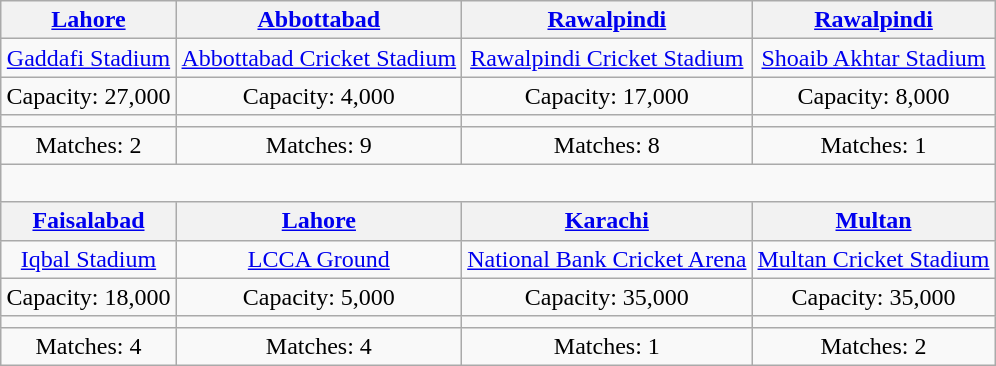<table class="wikitable" style="text-align:center; margin:1em auto;">
<tr>
<th><a href='#'>Lahore</a></th>
<th><a href='#'>Abbottabad</a></th>
<th><a href='#'>Rawalpindi</a></th>
<th><a href='#'>Rawalpindi</a></th>
</tr>
<tr>
<td><a href='#'>Gaddafi Stadium</a></td>
<td><a href='#'>Abbottabad Cricket Stadium</a></td>
<td><a href='#'>Rawalpindi Cricket Stadium</a></td>
<td><a href='#'>Shoaib Akhtar Stadium</a></td>
</tr>
<tr>
<td>Capacity: 27,000</td>
<td>Capacity: 4,000</td>
<td>Capacity: 17,000</td>
<td>Capacity: 8,000</td>
</tr>
<tr>
<td></td>
<td></td>
<td></td>
<td></td>
</tr>
<tr>
<td>Matches: 2</td>
<td>Matches: 9</td>
<td>Matches: 8</td>
<td>Matches: 1</td>
</tr>
<tr>
<td colspan=4><br></td>
</tr>
<tr>
<th><a href='#'>Faisalabad</a></th>
<th><a href='#'>Lahore</a></th>
<th><a href='#'>Karachi</a></th>
<th><a href='#'>Multan</a></th>
</tr>
<tr>
<td><a href='#'>Iqbal Stadium</a></td>
<td><a href='#'>LCCA Ground</a></td>
<td><a href='#'>National Bank Cricket Arena</a></td>
<td><a href='#'>Multan Cricket Stadium</a></td>
</tr>
<tr>
<td>Capacity: 18,000</td>
<td>Capacity: 5,000</td>
<td>Capacity: 35,000</td>
<td>Capacity: 35,000</td>
</tr>
<tr>
<td></td>
<td></td>
<td></td>
<td></td>
</tr>
<tr>
<td>Matches: 4</td>
<td>Matches: 4</td>
<td>Matches: 1</td>
<td>Matches: 2</td>
</tr>
</table>
